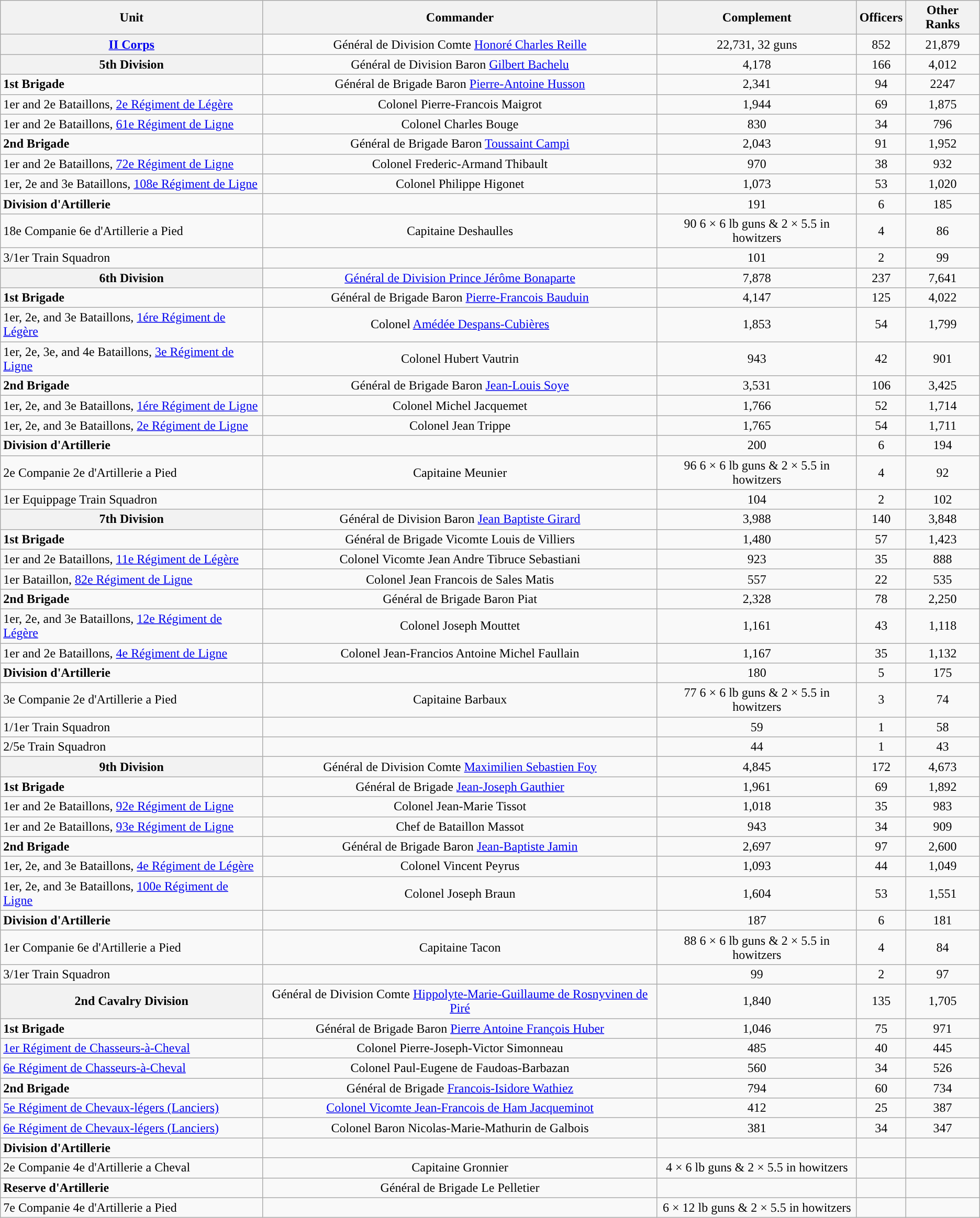<table class="wikitable">
<tr>
<th>Unit</th>
<th>Commander</th>
<th>Complement</th>
<th>Officers</th>
<th>Other Ranks</th>
</tr>
<tr>
<th colspan="1" bgcolor="#f9f9f9;"><a href='#'>II Corps</a></th>
<td align="center">Général de Division Comte <a href='#'>Honoré Charles Reille</a></td>
<td align="center">22,731, 32 guns</td>
<td align="center">852</td>
<td align="center">21,879</td>
</tr>
<tr>
<th colspan="1" bgcolor="#f9f9f9;">5th Division</th>
<td align="center">Général de Division Baron <a href='#'>Gilbert Bachelu</a></td>
<td align="center">4,178</td>
<td align="center">166</td>
<td align="center">4,012</td>
</tr>
<tr>
<td><strong>1st Brigade</strong></td>
<td align="center">Général de Brigade Baron <a href='#'>Pierre-Antoine Husson</a></td>
<td align="center">2,341</td>
<td align="center">94</td>
<td align="center">2247</td>
</tr>
<tr>
<td>1er and 2e Bataillons, <a href='#'>2e Régiment de Légère</a></td>
<td align="center">Colonel Pierre-Francois Maigrot</td>
<td align="center">1,944</td>
<td align="center">69</td>
<td align="center">1,875</td>
</tr>
<tr>
<td>1er and 2e Bataillons, <a href='#'>61e Régiment de Ligne</a></td>
<td align="center">Colonel Charles Bouge</td>
<td align="center">830</td>
<td align="center">34</td>
<td align="center">796</td>
</tr>
<tr>
<td><strong>2nd Brigade</strong></td>
<td align="center">Général de Brigade Baron <a href='#'>Toussaint Campi</a></td>
<td align="center">2,043</td>
<td align="center">91</td>
<td align="center">1,952</td>
</tr>
<tr>
<td>1er and 2e Bataillons, <a href='#'>72e Régiment de Ligne</a></td>
<td align="center">Colonel Frederic-Armand Thibault</td>
<td align="center">970</td>
<td align="center">38</td>
<td align="center">932</td>
</tr>
<tr>
<td>1er, 2e and 3e Bataillons, <a href='#'>108e Régiment de Ligne</a></td>
<td align="center">Colonel Philippe Higonet</td>
<td align="center">1,073</td>
<td align="center">53</td>
<td align="center">1,020</td>
</tr>
<tr>
<td><strong>Division d'Artillerie</strong></td>
<td align="center"></td>
<td align="center">191</td>
<td align="center">6</td>
<td align="center">185</td>
</tr>
<tr>
<td>18e Companie 6e d'Artillerie a Pied</td>
<td align="center">Capitaine Deshaulles</td>
<td align="center">90 6 × 6 lb guns & 2 × 5.5 in howitzers</td>
<td align="center">4</td>
<td align="center">86</td>
</tr>
<tr>
<td>3/1er Train Squadron</td>
<td align="center"></td>
<td align="center">101</td>
<td align="center">2</td>
<td align="center">99</td>
</tr>
<tr>
<th colspan="1" bgcolor="#f9f9f9;">6th Division</th>
<td align="center"><a href='#'>Général de Division Prince Jérôme Bonaparte</a></td>
<td align="center">7,878</td>
<td align="center">237</td>
<td align="center">7,641</td>
</tr>
<tr>
<td><strong>1st Brigade</strong></td>
<td align="center">Général de Brigade Baron <a href='#'>Pierre-Francois Bauduin</a></td>
<td align="center">4,147</td>
<td align="center">125</td>
<td align="center">4,022</td>
</tr>
<tr>
<td>1er, 2e, and 3e Bataillons, <a href='#'>1ére Régiment de Légère</a></td>
<td align="center">Colonel <a href='#'>Amédée Despans-Cubières</a></td>
<td align="center">1,853</td>
<td align="center">54</td>
<td align="center">1,799</td>
</tr>
<tr>
<td>1er, 2e, 3e, and 4e Bataillons, <a href='#'>3e Régiment de Ligne</a></td>
<td align="center">Colonel Hubert Vautrin</td>
<td align="center">943</td>
<td align="center">42</td>
<td align="center">901</td>
</tr>
<tr>
<td><strong>2nd Brigade</strong></td>
<td align="center">Général de Brigade Baron <a href='#'>Jean-Louis Soye</a></td>
<td align="center">3,531</td>
<td align="center">106</td>
<td align="center">3,425</td>
</tr>
<tr>
<td>1er, 2e, and 3e Bataillons, <a href='#'>1ére Régiment de Ligne</a></td>
<td align="center">Colonel Michel Jacquemet</td>
<td align="center">1,766</td>
<td align="center">52</td>
<td align="center">1,714</td>
</tr>
<tr>
<td>1er, 2e, and 3e Bataillons, <a href='#'>2e Régiment de Ligne</a></td>
<td align="center">Colonel Jean Trippe</td>
<td align="center">1,765</td>
<td align="center">54</td>
<td align="center">1,711</td>
</tr>
<tr>
<td><strong>Division d'Artillerie</strong></td>
<td align="center"></td>
<td align="center">200</td>
<td align="center">6</td>
<td align="center">194</td>
</tr>
<tr>
<td>2e Companie 2e d'Artillerie a Pied</td>
<td align="center">Capitaine Meunier</td>
<td align="center">96 6 × 6 lb guns & 2 × 5.5 in howitzers</td>
<td align="center">4</td>
<td align="center">92</td>
</tr>
<tr>
<td>1er Equippage Train Squadron</td>
<td align="center"></td>
<td align="center">104</td>
<td align="center">2</td>
<td align="center">102</td>
</tr>
<tr>
<th colspan="1" bgcolor="#f9f9f9;">7th Division</th>
<td align="center">Général de Division Baron <a href='#'>Jean Baptiste Girard</a></td>
<td align="center">3,988</td>
<td align="center">140</td>
<td align="center">3,848</td>
</tr>
<tr>
<td><strong>1st Brigade</strong></td>
<td align="center">Général de Brigade Vicomte Louis de Villiers</td>
<td align="center">1,480</td>
<td align="center">57</td>
<td align="center">1,423</td>
</tr>
<tr>
<td>1er and 2e Bataillons, <a href='#'>11e Régiment de Légère</a></td>
<td align="center">Colonel Vicomte Jean Andre Tibruce Sebastiani</td>
<td align="center">923</td>
<td align="center">35</td>
<td align="center">888</td>
</tr>
<tr>
<td>1er Bataillon, <a href='#'>82e Régiment de Ligne</a></td>
<td align="center">Colonel Jean Francois de Sales Matis</td>
<td align="center">557</td>
<td align="center">22</td>
<td align="center">535</td>
</tr>
<tr>
<td><strong>2nd Brigade</strong></td>
<td align="center">Général de Brigade Baron Piat</td>
<td align="center">2,328</td>
<td align="center">78</td>
<td align="center">2,250</td>
</tr>
<tr>
<td>1er, 2e, and 3e Bataillons, <a href='#'>12e Régiment de Légère</a></td>
<td align="center">Colonel Joseph Mouttet</td>
<td align="center">1,161</td>
<td align="center">43</td>
<td align="center">1,118</td>
</tr>
<tr>
<td>1er and 2e Bataillons, <a href='#'>4e Régiment de Ligne</a></td>
<td align="center">Colonel Jean-Francios Antoine Michel Faullain</td>
<td align="center">1,167</td>
<td align="center">35</td>
<td align="center">1,132</td>
</tr>
<tr>
<td><strong>Division d'Artillerie</strong></td>
<td align="center"></td>
<td align="center">180</td>
<td align="center">5</td>
<td align="center">175</td>
</tr>
<tr>
<td>3e Companie 2e d'Artillerie a Pied</td>
<td align="center">Capitaine Barbaux</td>
<td align="center">77 6 × 6 lb guns & 2 × 5.5 in howitzers</td>
<td align="center">3</td>
<td align="center">74</td>
</tr>
<tr>
<td>1/1er Train Squadron</td>
<td align="center"></td>
<td align="center">59</td>
<td align="center">1</td>
<td align="center">58</td>
</tr>
<tr>
<td>2/5e Train Squadron</td>
<td align="center"></td>
<td align="center">44</td>
<td align="center">1</td>
<td align="center">43</td>
</tr>
<tr>
<th colspan="1" bgcolor="#f9f9f9;">9th Division</th>
<td align="center">Général de Division Comte <a href='#'>Maximilien Sebastien Foy</a></td>
<td align="center">4,845</td>
<td align="center">172</td>
<td align="center">4,673</td>
</tr>
<tr>
<td><strong>1st Brigade</strong></td>
<td align="center">Général de Brigade <a href='#'>Jean-Joseph Gauthier</a></td>
<td align="center">1,961</td>
<td align="center">69</td>
<td align="center">1,892</td>
</tr>
<tr>
<td>1er and 2e Bataillons, <a href='#'>92e Régiment de Ligne</a></td>
<td align="center">Colonel Jean-Marie Tissot</td>
<td align="center">1,018</td>
<td align="center">35</td>
<td align="center">983</td>
</tr>
<tr>
<td>1er and 2e Bataillons, <a href='#'>93e Régiment de Ligne</a></td>
<td align="center">Chef de Bataillon Massot</td>
<td align="center">943</td>
<td align="center">34</td>
<td align="center">909</td>
</tr>
<tr>
<td><strong>2nd Brigade</strong></td>
<td align="center">Général de Brigade Baron <a href='#'>Jean-Baptiste Jamin</a></td>
<td align="center">2,697</td>
<td align="center">97</td>
<td align="center">2,600</td>
</tr>
<tr>
<td>1er, 2e, and 3e Bataillons, <a href='#'>4e Régiment de Légère</a></td>
<td align="center">Colonel Vincent Peyrus</td>
<td align="center">1,093</td>
<td align="center">44</td>
<td align="center">1,049</td>
</tr>
<tr>
<td>1er, 2e, and 3e Bataillons, <a href='#'>100e Régiment de Ligne</a></td>
<td align="center">Colonel Joseph Braun</td>
<td align="center">1,604</td>
<td align="center">53</td>
<td align="center">1,551</td>
</tr>
<tr>
<td><strong>Division d'Artillerie</strong></td>
<td align="center"></td>
<td align="center">187</td>
<td align="center">6</td>
<td align="center">181</td>
</tr>
<tr>
<td>1er Companie 6e d'Artillerie a Pied</td>
<td align="center">Capitaine Tacon</td>
<td align="center">88 6 × 6 lb guns & 2 × 5.5 in howitzers</td>
<td align="center">4</td>
<td align="center">84</td>
</tr>
<tr>
<td>3/1er Train Squadron</td>
<td align="center"></td>
<td align="center">99</td>
<td align="center">2</td>
<td align="center">97</td>
</tr>
<tr>
<th colspan="1" bgcolor="#f9f9f9;">2nd Cavalry Division</th>
<td align="center">Général de Division Comte <a href='#'>Hippolyte-Marie-Guillaume de Rosnyvinen de Piré</a></td>
<td align="center">1,840</td>
<td align="center">135</td>
<td align="center">1,705</td>
</tr>
<tr>
<td><strong>1st Brigade</strong></td>
<td align="center">Général de Brigade Baron <a href='#'>Pierre Antoine François Huber</a></td>
<td align="center">1,046</td>
<td align="center">75</td>
<td align="center">971</td>
</tr>
<tr>
<td><a href='#'>1er Régiment de Chasseurs-à-Cheval</a></td>
<td align="center">Colonel Pierre-Joseph-Victor Simonneau</td>
<td align="center">485</td>
<td align="center">40</td>
<td align="center">445</td>
</tr>
<tr>
<td><a href='#'>6e Régiment de Chasseurs-à-Cheval</a></td>
<td align="center">Colonel Paul-Eugene de Faudoas-Barbazan</td>
<td align="center">560</td>
<td align="center">34</td>
<td align="center">526</td>
</tr>
<tr>
<td><strong>2nd Brigade</strong></td>
<td align="center">Général de Brigade <a href='#'>Francois-Isidore Wathiez</a></td>
<td align="center">794</td>
<td align="center">60</td>
<td align="center">734</td>
</tr>
<tr>
<td><a href='#'>5e Régiment de Chevaux-légers (Lanciers)</a></td>
<td align="center"><a href='#'>Colonel Vicomte Jean-Francois de Ham Jacqueminot</a></td>
<td align="center">412</td>
<td align="center">25</td>
<td align="center">387</td>
</tr>
<tr>
<td><a href='#'>6e Régiment de Chevaux-légers (Lanciers)</a></td>
<td align="center">Colonel Baron Nicolas-Marie-Mathurin de Galbois</td>
<td align="center">381</td>
<td align="center">34</td>
<td align="center">347</td>
</tr>
<tr>
<td><strong>Division d'Artillerie</strong></td>
<td align="center"></td>
<td align="center"></td>
<td align="center"></td>
<td align="center"></td>
</tr>
<tr>
<td>2e Companie 4e d'Artillerie a Cheval</td>
<td align="center">Capitaine Gronnier</td>
<td align="center">4 × 6 lb guns & 2 × 5.5 in howitzers</td>
<td align="center"></td>
<td align="center"></td>
</tr>
<tr>
<td><strong>Reserve d'Artillerie</strong></td>
<td align="center">Général de Brigade Le Pelletier</td>
<td align="center"></td>
<td align="center"></td>
<td align="center"></td>
</tr>
<tr>
<td>7e Companie 4e d'Artillerie a Pied</td>
<td align="center"></td>
<td align="center">6 × 12 lb guns & 2 × 5.5 in howitzers</td>
<td align="center"></td>
<td align="center"></td>
</tr>
</table>
